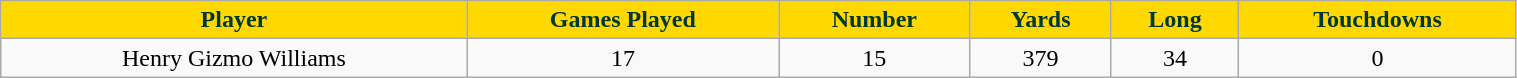<table class="wikitable" width="80%">
<tr align="center"  style="background:#FFD800;color:#003831;">
<td><strong>Player</strong></td>
<td><strong>Games Played</strong></td>
<td><strong>Number</strong></td>
<td><strong>Yards</strong></td>
<td><strong>Long</strong></td>
<td><strong>Touchdowns</strong></td>
</tr>
<tr align="center" bgcolor="">
<td>Henry Gizmo Williams</td>
<td>17</td>
<td>15</td>
<td>379</td>
<td>34</td>
<td>0</td>
</tr>
</table>
